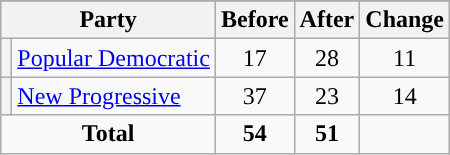<table class="wikitable" style="text-align:center;">
<tr>
</tr>
<tr>
<th colspan=2>Party</th>
<th>Before</th>
<th>After</th>
<th>Change</th>
</tr>
<tr>
<th style="background-color:"></th>
<td style="text-align:left;"><a href='#'>Popular Democratic</a></td>
<td>17</td>
<td>28</td>
<td> 11</td>
</tr>
<tr>
<th style="background-color:"></th>
<td style="text-align:left;"><a href='#'>New Progressive</a></td>
<td>37</td>
<td>23</td>
<td> 14</td>
</tr>
<tr>
<td colspan=2><strong>Total</strong></td>
<td><strong>54</strong></td>
<td><strong>51</strong></td>
<td></td>
</tr>
</table>
